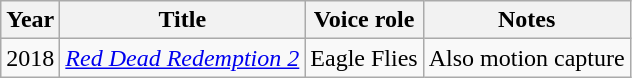<table class = "wikitable sortable">
<tr>
<th>Year</th>
<th>Title</th>
<th>Voice role</th>
<th>Notes</th>
</tr>
<tr>
<td>2018</td>
<td><em><a href='#'>Red Dead Redemption 2</a></em></td>
<td>Eagle Flies</td>
<td>Also motion capture</td>
</tr>
</table>
